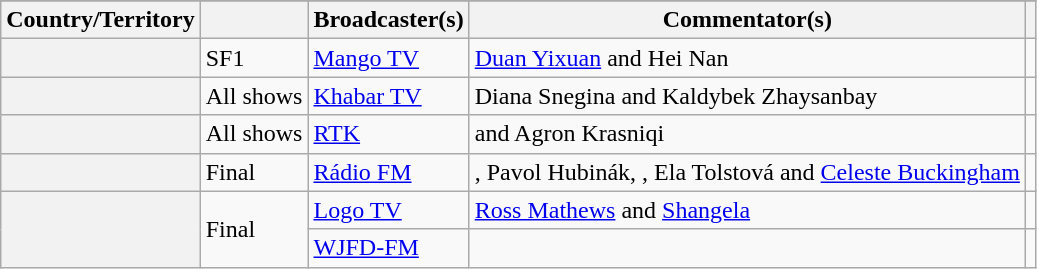<table class="wikitable plainrowheaders">
<tr>
</tr>
<tr>
<th scope="col">Country/Territory</th>
<th scope="col"></th>
<th scope="col">Broadcaster(s)</th>
<th scope="col">Commentator(s)</th>
<th scope="col"></th>
</tr>
<tr>
<th scope="row"></th>
<td>SF1</td>
<td><a href='#'>Mango TV</a></td>
<td><a href='#'>Duan Yixuan</a> and Hei Nan</td>
<td></td>
</tr>
<tr>
<th scope="row"></th>
<td>All shows</td>
<td><a href='#'>Khabar TV</a></td>
<td>Diana Snegina and Kaldybek Zhaysanbay</td>
<td></td>
</tr>
<tr>
<th scope="row"></th>
<td>All shows</td>
<td><a href='#'>RTK</a></td>
<td> and Agron Krasniqi</td>
<td></td>
</tr>
<tr>
<th scope="row"></th>
<td>Final</td>
<td><a href='#'>Rádio FM</a></td>
<td>, Pavol Hubinák, , Ela Tolstová and <a href='#'>Celeste Buckingham</a></td>
<td></td>
</tr>
<tr>
<th scope="row" rowspan="2"></th>
<td rowspan="2">Final</td>
<td><a href='#'>Logo TV</a></td>
<td><a href='#'>Ross Mathews</a> and <a href='#'>Shangela</a></td>
<td></td>
</tr>
<tr>
<td><a href='#'>WJFD-FM</a></td>
<td></td>
<td></td>
</tr>
</table>
